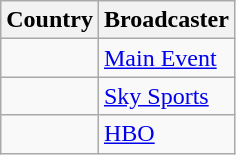<table class="wikitable">
<tr>
<th align=center>Country</th>
<th align=center>Broadcaster</th>
</tr>
<tr>
<td></td>
<td><a href='#'>Main Event</a></td>
</tr>
<tr>
<td></td>
<td><a href='#'>Sky Sports</a></td>
</tr>
<tr>
<td></td>
<td><a href='#'>HBO</a></td>
</tr>
</table>
